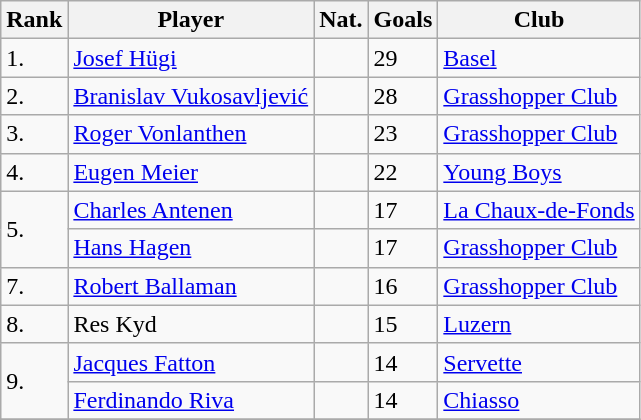<table class="wikitable sortable">
<tr>
<th>Rank</th>
<th>Player</th>
<th>Nat.</th>
<th>Goals</th>
<th>Club</th>
</tr>
<tr>
<td>1.</td>
<td><a href='#'>Josef Hügi</a></td>
<td></td>
<td>29</td>
<td><a href='#'>Basel</a></td>
</tr>
<tr>
<td>2.</td>
<td><a href='#'>Branislav Vukosavljević</a></td>
<td></td>
<td>28</td>
<td><a href='#'>Grasshopper Club</a></td>
</tr>
<tr>
<td>3.</td>
<td><a href='#'>Roger Vonlanthen</a></td>
<td></td>
<td>23</td>
<td><a href='#'>Grasshopper Club</a></td>
</tr>
<tr>
<td>4.</td>
<td><a href='#'>Eugen Meier</a></td>
<td></td>
<td>22</td>
<td><a href='#'>Young Boys</a></td>
</tr>
<tr>
<td rowspan=2>5.</td>
<td><a href='#'>Charles Antenen</a></td>
<td></td>
<td>17</td>
<td><a href='#'>La Chaux-de-Fonds</a></td>
</tr>
<tr>
<td><a href='#'>Hans Hagen</a></td>
<td></td>
<td>17</td>
<td><a href='#'>Grasshopper Club</a></td>
</tr>
<tr>
<td>7.</td>
<td><a href='#'>Robert Ballaman</a></td>
<td></td>
<td>16</td>
<td><a href='#'>Grasshopper Club</a></td>
</tr>
<tr>
<td>8.</td>
<td>Res Kyd</td>
<td></td>
<td>15</td>
<td><a href='#'>Luzern</a></td>
</tr>
<tr>
<td rowspan=2>9.</td>
<td><a href='#'>Jacques Fatton</a></td>
<td></td>
<td>14</td>
<td><a href='#'>Servette</a></td>
</tr>
<tr>
<td><a href='#'>Ferdinando Riva</a></td>
<td></td>
<td>14</td>
<td><a href='#'>Chiasso</a></td>
</tr>
<tr>
</tr>
</table>
